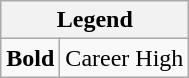<table class="wikitable">
<tr>
<th colspan="2">Legend</th>
</tr>
<tr>
<td><strong>Bold</strong></td>
<td>Career High</td>
</tr>
</table>
